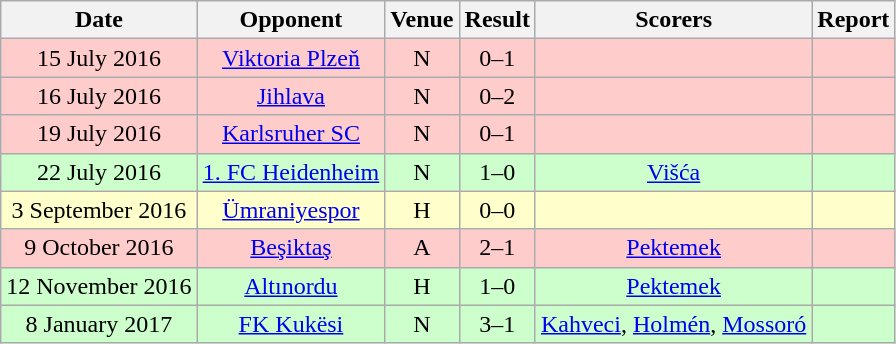<table class="wikitable" style="font-size:100%; text-align:center">
<tr>
<th>Date</th>
<th>Opponent</th>
<th>Venue</th>
<th>Result</th>
<th>Scorers</th>
<th>Report</th>
</tr>
<tr bgcolor=FFCCCC>
<td>15 July 2016</td>
<td><a href='#'>Viktoria Plzeň</a></td>
<td>N</td>
<td>0–1</td>
<td></td>
<td></td>
</tr>
<tr bgcolor=FFCCCC>
<td>16 July 2016</td>
<td><a href='#'>Jihlava</a></td>
<td>N</td>
<td>0–2</td>
<td></td>
<td></td>
</tr>
<tr bgcolor=FFCCCC>
<td>19 July 2016</td>
<td><a href='#'>Karlsruher SC</a></td>
<td>N</td>
<td>0–1</td>
<td></td>
<td></td>
</tr>
<tr bgcolor=CCFFCC>
<td>22 July 2016</td>
<td><a href='#'>1. FC Heidenheim</a></td>
<td>N</td>
<td>1–0</td>
<td><a href='#'>Višća</a></td>
<td></td>
</tr>
<tr bgcolor=FFFFCC>
<td>3 September 2016</td>
<td><a href='#'>Ümraniyespor</a></td>
<td>H</td>
<td>0–0</td>
<td></td>
<td></td>
</tr>
<tr bgcolor=FFCCCC>
<td>9 October 2016</td>
<td><a href='#'>Beşiktaş</a></td>
<td>A</td>
<td>2–1</td>
<td><a href='#'>Pektemek</a></td>
<td></td>
</tr>
<tr bgcolor=CCFFCC>
<td>12 November 2016</td>
<td><a href='#'>Altınordu</a></td>
<td>H</td>
<td>1–0</td>
<td><a href='#'>Pektemek</a></td>
<td></td>
</tr>
<tr bgcolor=CCFFCC>
<td>8 January 2017</td>
<td><a href='#'>FK Kukësi </a></td>
<td>N</td>
<td>3–1</td>
<td><a href='#'>Kahveci</a>, <a href='#'>Holmén</a>, <a href='#'>Mossoró</a></td>
<td></td>
</tr>
</table>
